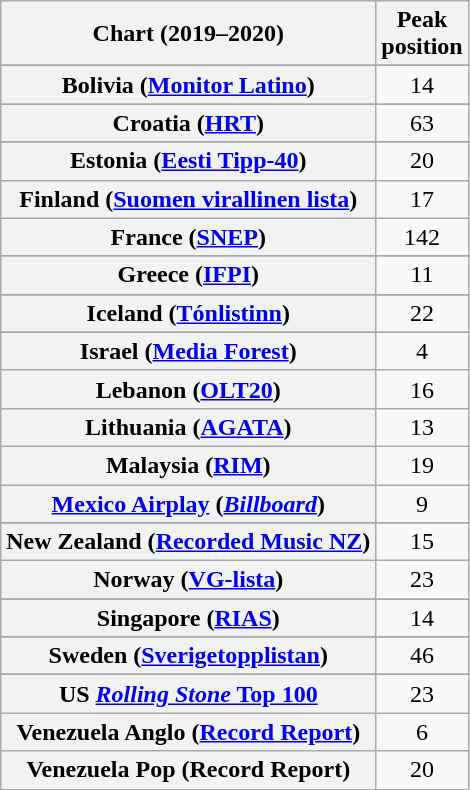<table class="wikitable sortable plainrowheaders" style="text-align:center">
<tr>
<th scope="col">Chart (2019–2020)</th>
<th scope="col">Peak<br>position</th>
</tr>
<tr>
</tr>
<tr>
</tr>
<tr>
</tr>
<tr>
</tr>
<tr>
</tr>
<tr>
<th scope="row">Bolivia (<a href='#'>Monitor Latino</a>)</th>
<td>14</td>
</tr>
<tr>
</tr>
<tr>
</tr>
<tr>
</tr>
<tr>
</tr>
<tr>
</tr>
<tr>
<th scope="row">Croatia (<a href='#'>HRT</a>)</th>
<td>63</td>
</tr>
<tr>
</tr>
<tr>
<th scope="row">Estonia (<a href='#'>Eesti Tipp-40</a>)</th>
<td>20</td>
</tr>
<tr>
<th scope="row">Finland (<a href='#'>Suomen virallinen lista</a>)</th>
<td>17</td>
</tr>
<tr>
<th scope="row">France (<a href='#'>SNEP</a>)</th>
<td>142</td>
</tr>
<tr>
</tr>
<tr>
<th scope="row">Greece (<a href='#'>IFPI</a>)</th>
<td>11</td>
</tr>
<tr>
</tr>
<tr>
</tr>
<tr>
<th scope="row">Iceland (<a href='#'>Tónlistinn</a>)</th>
<td>22</td>
</tr>
<tr>
</tr>
<tr>
<th scope="row">Israel (<a href='#'>Media Forest</a>)</th>
<td>4</td>
</tr>
<tr>
<th scope="row">Lebanon (<a href='#'>OLT20</a>)</th>
<td>16</td>
</tr>
<tr>
<th scope="row">Lithuania (<a href='#'>AGATA</a>)</th>
<td>13</td>
</tr>
<tr>
<th scope="row">Malaysia (<a href='#'>RIM</a>)</th>
<td>19</td>
</tr>
<tr>
<th scope="row"><a href='#'>Mexico Airplay</a> (<em><a href='#'>Billboard</a></em>)</th>
<td>9</td>
</tr>
<tr>
</tr>
<tr>
</tr>
<tr>
<th scope="row">New Zealand (<a href='#'>Recorded Music NZ</a>)</th>
<td>15</td>
</tr>
<tr>
<th scope="row">Norway (<a href='#'>VG-lista</a>)</th>
<td>23</td>
</tr>
<tr>
</tr>
<tr>
</tr>
<tr>
</tr>
<tr>
<th scope="row">Singapore (<a href='#'>RIAS</a>)</th>
<td>14</td>
</tr>
<tr>
</tr>
<tr>
<th scope="row">Sweden (<a href='#'>Sverigetopplistan</a>)</th>
<td>46</td>
</tr>
<tr>
</tr>
<tr>
</tr>
<tr>
</tr>
<tr>
</tr>
<tr>
</tr>
<tr>
</tr>
<tr>
</tr>
<tr>
</tr>
<tr>
<th scope="row">US <a href='#'><em>Rolling Stone</em> Top 100</a></th>
<td>23</td>
</tr>
<tr>
<th scope="row">Venezuela Anglo (<a href='#'>Record Report</a>)</th>
<td>6</td>
</tr>
<tr>
<th scope="row">Venezuela Pop (Record Report)</th>
<td>20</td>
</tr>
</table>
